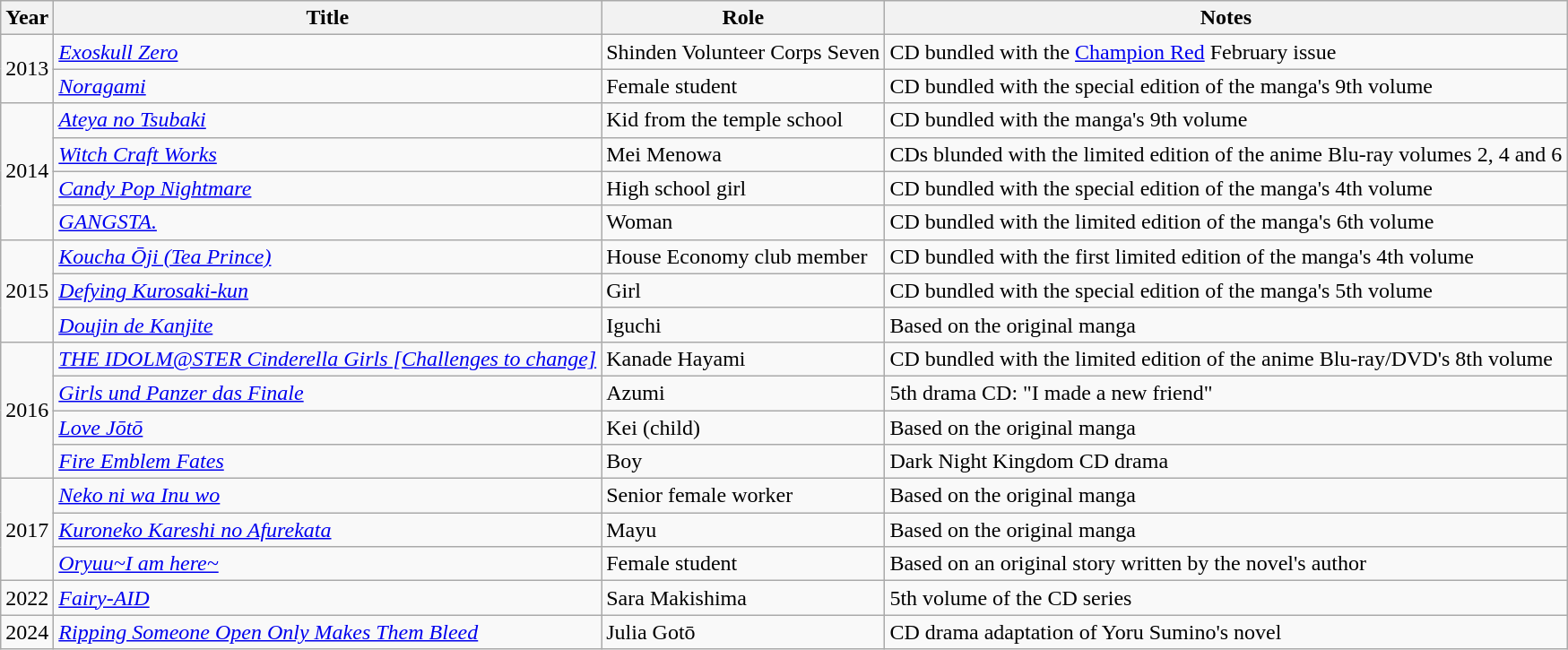<table class="wikitable">
<tr>
<th>Year</th>
<th>Title</th>
<th>Role</th>
<th>Notes</th>
</tr>
<tr>
<td rowspan="2">2013</td>
<td><em><a href='#'>Exoskull Zero</a></em></td>
<td>Shinden Volunteer Corps Seven</td>
<td>CD bundled with the <a href='#'>Champion Red</a> February issue</td>
</tr>
<tr>
<td><em><a href='#'>Noragami</a></em></td>
<td>Female student</td>
<td>CD bundled with the special edition of the manga's 9th volume</td>
</tr>
<tr>
<td rowspan="4">2014</td>
<td><em><a href='#'>Ateya no Tsubaki</a></em></td>
<td>Kid from the temple school</td>
<td>CD bundled with the manga's 9th volume</td>
</tr>
<tr>
<td><em><a href='#'>Witch Craft Works</a></em></td>
<td>Mei Menowa</td>
<td>CDs blunded with the limited edition of the anime Blu-ray volumes 2, 4 and 6</td>
</tr>
<tr>
<td><em><a href='#'>Candy Pop Nightmare</a></em></td>
<td>High school girl</td>
<td>CD bundled with the special edition of the manga's 4th volume</td>
</tr>
<tr>
<td><em><a href='#'>GANGSTA.</a></em></td>
<td>Woman</td>
<td>CD bundled with the limited edition of the manga's 6th volume</td>
</tr>
<tr>
<td rowspan="3">2015</td>
<td><em><a href='#'>Koucha Ōji (Tea Prince)</a></em></td>
<td>House Economy club member</td>
<td>CD bundled with the first limited edition of the manga's 4th volume</td>
</tr>
<tr>
<td><em><a href='#'>Defying Kurosaki-kun</a></em></td>
<td>Girl</td>
<td>CD bundled with the special edition of the manga's 5th volume</td>
</tr>
<tr>
<td><em><a href='#'>Doujin de Kanjite</a></em></td>
<td>Iguchi</td>
<td>Based on the original manga</td>
</tr>
<tr>
<td rowspan="4">2016</td>
<td><em><a href='#'> THE IDOLM@STER Cinderella Girls [Challenges to change]</a></em></td>
<td>Kanade Hayami</td>
<td>CD bundled with the limited edition of the anime Blu-ray/DVD's 8th volume</td>
</tr>
<tr>
<td><em><a href='#'> Girls und Panzer das Finale</a></em></td>
<td>Azumi</td>
<td>5th drama CD: "I made a new friend"</td>
</tr>
<tr>
<td><em><a href='#'>Love Jōtō</a></em></td>
<td>Kei (child)</td>
<td>Based on the original manga</td>
</tr>
<tr>
<td><em><a href='#'>Fire Emblem Fates</a></em></td>
<td>Boy</td>
<td>Dark Night Kingdom CD drama</td>
</tr>
<tr>
<td rowspan="3">2017</td>
<td><em><a href='#'>Neko ni wa Inu wo</a></em></td>
<td>Senior female worker</td>
<td>Based on the original manga</td>
</tr>
<tr>
<td><em><a href='#'>Kuroneko Kareshi no Afurekata</a></em></td>
<td>Mayu</td>
<td>Based on the original manga</td>
</tr>
<tr>
<td><em><a href='#'>Oryuu~I am here~</a></em></td>
<td>Female student</td>
<td>Based on an original story written by the novel's author</td>
</tr>
<tr>
<td>2022</td>
<td><em><a href='#'>Fairy-AID</a></em></td>
<td>Sara Makishima</td>
<td>5th volume of the CD series</td>
</tr>
<tr>
<td>2024</td>
<td><em><a href='#'>Ripping Someone Open Only Makes Them Bleed</a></em></td>
<td>Julia Gotō</td>
<td>CD drama adaptation of Yoru Sumino's novel</td>
</tr>
</table>
